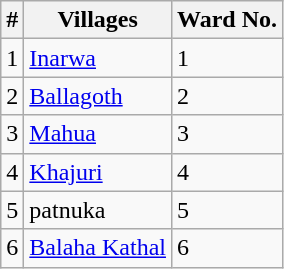<table class="wikitable">
<tr>
<th>#</th>
<th>Villages</th>
<th>Ward No.</th>
</tr>
<tr>
<td>1</td>
<td><a href='#'>Inarwa</a></td>
<td>1</td>
</tr>
<tr>
<td>2</td>
<td><a href='#'>Ballagoth</a></td>
<td>2</td>
</tr>
<tr>
<td>3</td>
<td><a href='#'>Mahua</a></td>
<td>3</td>
</tr>
<tr>
<td>4</td>
<td><a href='#'>Khajuri</a></td>
<td>4</td>
</tr>
<tr>
<td>5</td>
<td>patnuka</td>
<td>5</td>
</tr>
<tr>
<td>6</td>
<td><a href='#'>Balaha Kathal</a></td>
<td>6</td>
</tr>
</table>
